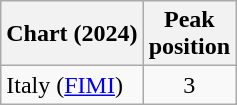<table class="wikitable">
<tr>
<th>Chart (2024)</th>
<th>Peak<br>position</th>
</tr>
<tr>
<td>Italy (<a href='#'>FIMI</a>)</td>
<td align="center">3</td>
</tr>
</table>
